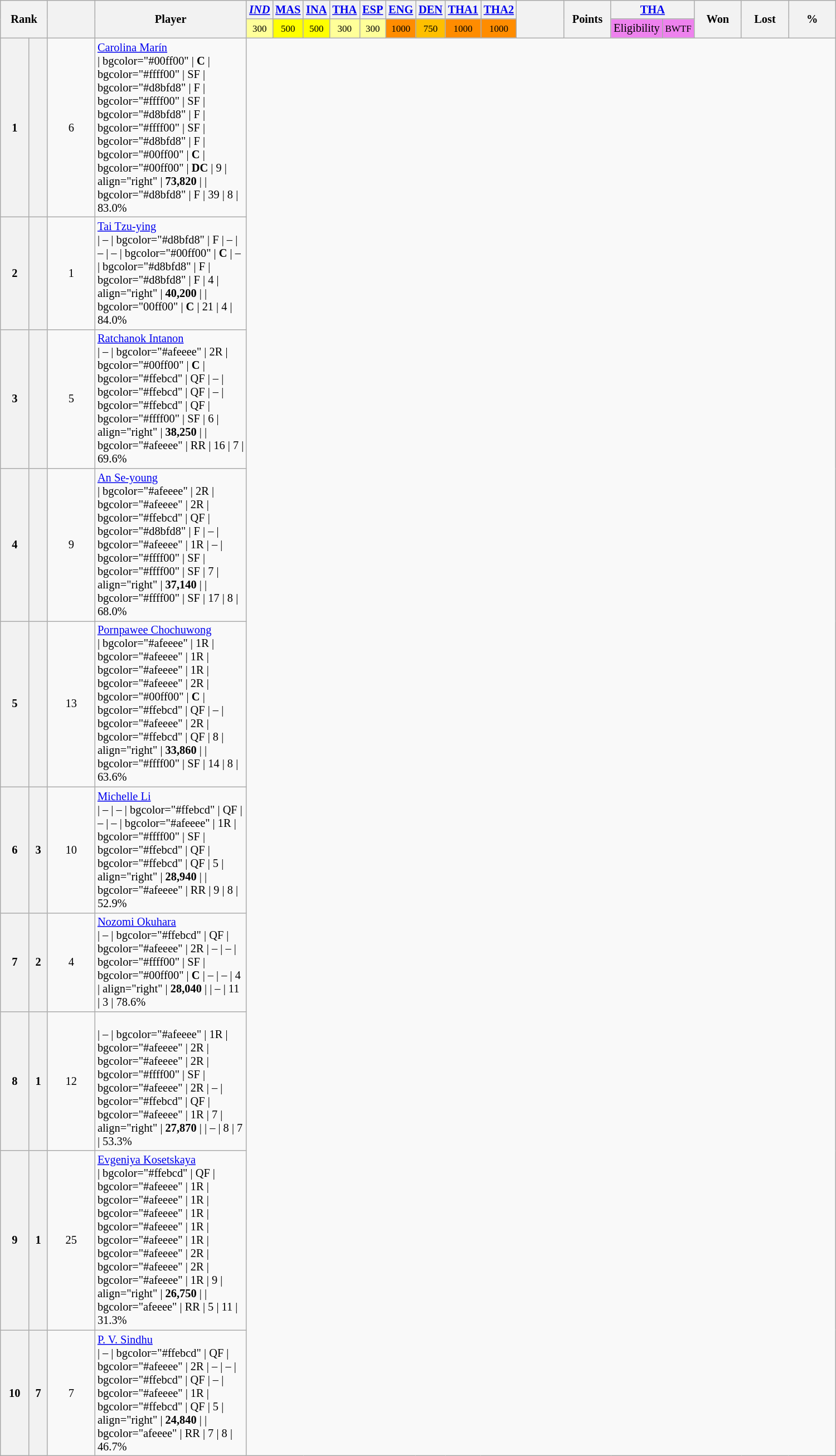<table class="wikitable" style="font-size:85%; text-align:center">
<tr>
<th colspan="2" rowspan="2" width="50">Rank</th>
<th rowspan="2" width="50"></th>
<th rowspan="2" width="175">Player</th>
<th><em><a href='#'>IND</a></em></th>
<th><a href='#'>MAS</a></th>
<th><a href='#'>INA</a></th>
<th><a href='#'>THA</a></th>
<th><a href='#'>ESP</a></th>
<th><a href='#'>ENG</a></th>
<th><a href='#'>DEN</a></th>
<th><a href='#'>THA1</a></th>
<th><a href='#'>THA2</a></th>
<th rowspan="2" width="50"></th>
<th rowspan="2" width="50">Points</th>
<th colspan="2"><a href='#'>THA</a></th>
<th rowspan="2" width="50">Won</th>
<th rowspan="2" width="50">Lost</th>
<th rowspan="2" width="50">%</th>
</tr>
<tr>
<td bgcolor="#FFFF99"><small>300</small></td>
<td bgcolor="#FFFF00"><small>500</small></td>
<td bgcolor="#FFFF00"><small>500</small></td>
<td bgcolor="#FFFF99"><small>300</small></td>
<td bgcolor="#FFFF99"><small>300</small></td>
<td bgcolor="#FF8C00"><small>1000</small></td>
<td bgcolor="#FFBF00"><small>750</small></td>
<td bgcolor="#FF8C00"><small>1000</small></td>
<td bgcolor="#FF8C00"><small>1000</small></td>
<td bgcolor="#EE82EE">Eligibility</td>
<td bgcolor="#EE82EE"><small>BWTF</small></td>
</tr>
<tr>
<th>1</th>
<th></th>
<td>6</td>
<td align="left"> <a href='#'>Carolina Marín</a><br>| bgcolor="#00ff00" | <strong>C</strong>
| bgcolor="#ffff00" | SF
| bgcolor="#d8bfd8" | F
| bgcolor="#ffff00" | SF
| bgcolor="#d8bfd8" | F
| bgcolor="#ffff00" | SF
| bgcolor="#d8bfd8" | F
| bgcolor="#00ff00" | <strong>C</strong>
| bgcolor="#00ff00" | <strong>DC</strong>
| 9
| align="right" | <strong>73,820</strong>
| 
| bgcolor="#d8bfd8" | F
| 39
| 8
| 83.0%</td>
</tr>
<tr>
<th>2</th>
<th></th>
<td>1</td>
<td align="left"> <a href='#'>Tai Tzu-ying</a><br>| –
| bgcolor="#d8bfd8" | F
| –
| –
| –
| bgcolor="#00ff00" | <strong>C</strong>
| –
| bgcolor="#d8bfd8" | F
| bgcolor="#d8bfd8" | F
| 4
| align="right" | <strong>40,200</strong>
| 
| bgcolor="00ff00" | <strong>C</strong>
| 21
| 4
| 84.0%</td>
</tr>
<tr>
<th>3</th>
<th></th>
<td>5</td>
<td align="left"> <a href='#'>Ratchanok Intanon</a><br>| –
| bgcolor="#afeeee" | 2R
| bgcolor="#00ff00" | <strong>C</strong>
| bgcolor="#ffebcd" | QF
| –
| bgcolor="#ffebcd" | QF
| –
| bgcolor="#ffebcd" | QF
| bgcolor="#ffff00" | SF
| 6
| align="right" | <strong>38,250</strong>
| 
| bgcolor="#afeeee" | RR
| 16
| 7
| 69.6%</td>
</tr>
<tr>
<th>4</th>
<th></th>
<td>9</td>
<td align="left"> <a href='#'>An Se-young</a><br>| bgcolor="#afeeee" | 2R 
| bgcolor="#afeeee" | 2R 
| bgcolor="#ffebcd" | QF
| bgcolor="#d8bfd8" | F
| –
| bgcolor="#afeeee" | 1R
| –
| bgcolor="#ffff00" | SF
| bgcolor="#ffff00" | SF
| 7
| align="right" | <strong>37,140</strong>
| 
| bgcolor="#ffff00" | SF
| 17
| 8
| 68.0%</td>
</tr>
<tr>
<th>5</th>
<th></th>
<td>13</td>
<td align="left"> <a href='#'>Pornpawee Chochuwong</a><br>| bgcolor="#afeeee" | 1R
| bgcolor="#afeeee" | 1R
| bgcolor="#afeeee" | 1R
| bgcolor="#afeeee" | 2R
| bgcolor="#00ff00" | <strong>C</strong>
| bgcolor="#ffebcd" | QF
| –
| bgcolor="#afeeee" | 2R
| bgcolor="#ffebcd" | QF
| 8
| align="right" | <strong>33,860</strong>
| 
| bgcolor="#ffff00" | SF
| 14
| 8
| 63.6%</td>
</tr>
<tr>
<th>6</th>
<th> 3</th>
<td>10</td>
<td align="left"> <a href='#'>Michelle Li</a><br>| –
| –
| bgcolor="#ffebcd" | QF
| –
| –
| bgcolor="#afeeee" | 1R
| bgcolor="#ffff00" | SF
| bgcolor="#ffebcd" | QF
| bgcolor="#ffebcd" | QF
| 5
| align="right" | <strong>28,940</strong>
| 
| bgcolor="#afeeee" | RR
| 9
| 8
| 52.9%</td>
</tr>
<tr>
<th>7</th>
<th> 2</th>
<td>4</td>
<td align="left"> <a href='#'>Nozomi Okuhara</a><br>| –
| bgcolor="#ffebcd" | QF
| bgcolor="#afeeee" | 2R
| –
| –
| bgcolor="#ffff00" | SF
| bgcolor="#00ff00" | <strong>C</strong>
| –
| –
| 4
| align="right" | <strong>28,040</strong>
| 
| –
| 11
| 3
| 78.6%</td>
</tr>
<tr>
<th>8</th>
<th> 1</th>
<td>12</td>
<td align="left"><br>| –
| bgcolor="#afeeee" | 1R
| bgcolor="#afeeee" | 2R
| bgcolor="#afeeee" | 2R
| bgcolor="#ffff00" | SF
| bgcolor="#afeeee" | 2R
| –
| bgcolor="#ffebcd" | QF
| bgcolor="#afeeee" | 1R
| 7
| align="right" | <strong>27,870</strong>
| 
| –
| 8
| 7
| 53.3%</td>
</tr>
<tr>
<th>9</th>
<th> 1</th>
<td>25</td>
<td align="left"> <a href='#'>Evgeniya Kosetskaya</a><br>| bgcolor="#ffebcd" | QF
| bgcolor="#afeeee" | 1R
| bgcolor="#afeeee" | 1R
| bgcolor="#afeeee" | 1R
| bgcolor="#afeeee" | 1R
| bgcolor="#afeeee" | 1R
| bgcolor="#afeeee" | 2R
| bgcolor="#afeeee" | 2R
| bgcolor="#afeeee" | 1R
| 9
| align="right" | <strong>26,750</strong>
| 
| bgcolor="afeeee" | RR
| 5
| 11
| 31.3%</td>
</tr>
<tr>
<th>10</th>
<th> 7</th>
<td>7</td>
<td align="left"> <a href='#'>P. V. Sindhu</a><br>| –
| bgcolor="#ffebcd" | QF
| bgcolor="#afeeee" | 2R
| –
| –
| bgcolor="#ffebcd" | QF
| –
| bgcolor="#afeeee" | 1R
| bgcolor="#ffebcd" | QF
| 5
| align="right" | <strong>24,840</strong>
| 
| bgcolor="afeeee" | RR
| 7
| 8
| 46.7%</td>
</tr>
</table>
